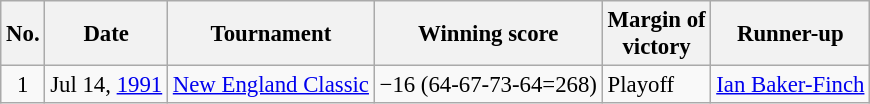<table class="wikitable" style="font-size:95%;">
<tr>
<th>No.</th>
<th>Date</th>
<th>Tournament</th>
<th>Winning score</th>
<th>Margin of<br>victory</th>
<th>Runner-up</th>
</tr>
<tr>
<td align=center>1</td>
<td align=right>Jul 14, <a href='#'>1991</a></td>
<td><a href='#'>New England Classic</a></td>
<td>−16 (64-67-73-64=268)</td>
<td>Playoff</td>
<td> <a href='#'>Ian Baker-Finch</a></td>
</tr>
</table>
